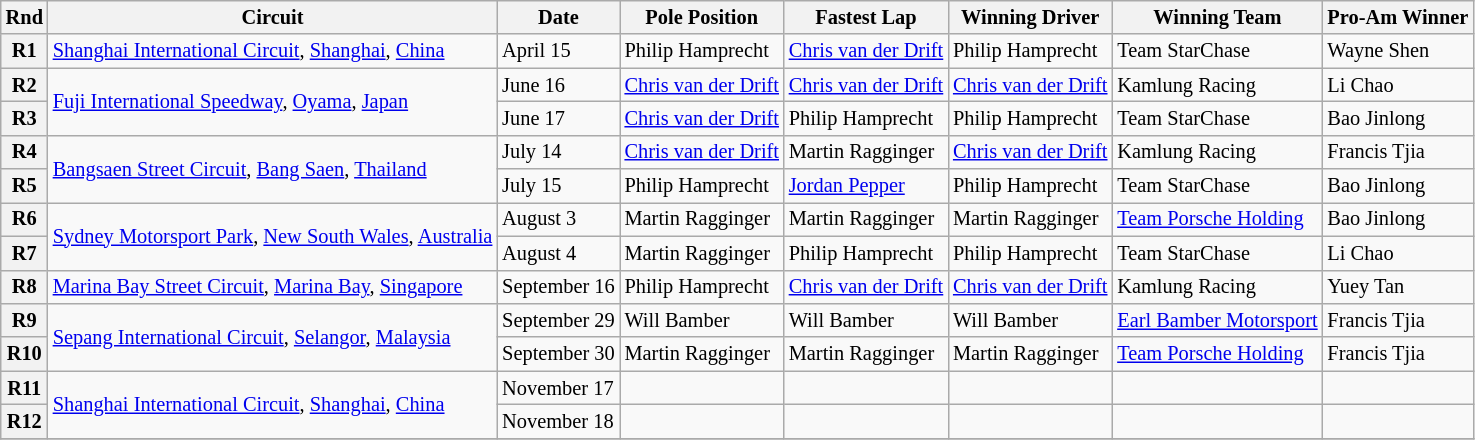<table class="wikitable" style="font-size: 85%;">
<tr>
<th>Rnd</th>
<th>Circuit</th>
<th>Date</th>
<th>Pole Position</th>
<th>Fastest Lap</th>
<th>Winning Driver</th>
<th>Winning Team</th>
<th>Pro-Am Winner</th>
</tr>
<tr>
<th>R1</th>
<td> <a href='#'>Shanghai International Circuit</a>, <a href='#'>Shanghai</a>, <a href='#'>China</a></td>
<td>April 15</td>
<td> Philip Hamprecht</td>
<td> <a href='#'>Chris van der Drift</a></td>
<td> Philip Hamprecht</td>
<td>Team StarChase</td>
<td> Wayne Shen</td>
</tr>
<tr>
<th>R2</th>
<td rowspan="2"> <a href='#'>Fuji International Speedway</a>, <a href='#'>Oyama</a>, <a href='#'>Japan</a></td>
<td>June 16</td>
<td> <a href='#'>Chris van der Drift</a></td>
<td> <a href='#'>Chris van der Drift</a></td>
<td> <a href='#'>Chris van der Drift</a></td>
<td>Kamlung Racing</td>
<td> Li Chao</td>
</tr>
<tr>
<th>R3</th>
<td>June 17</td>
<td> <a href='#'>Chris van der Drift</a></td>
<td> Philip Hamprecht</td>
<td> Philip Hamprecht</td>
<td>Team StarChase</td>
<td> Bao Jinlong</td>
</tr>
<tr>
<th>R4</th>
<td rowspan="2"> <a href='#'>Bangsaen Street Circuit</a>, <a href='#'>Bang Saen</a>, <a href='#'>Thailand</a></td>
<td>July 14</td>
<td> <a href='#'>Chris van der Drift</a></td>
<td> Martin Ragginger</td>
<td> <a href='#'>Chris van der Drift</a></td>
<td>Kamlung Racing</td>
<td> Francis Tjia</td>
</tr>
<tr>
<th>R5</th>
<td>July 15</td>
<td> Philip Hamprecht</td>
<td> <a href='#'>Jordan Pepper</a></td>
<td> Philip Hamprecht</td>
<td>Team StarChase</td>
<td> Bao Jinlong</td>
</tr>
<tr>
<th>R6</th>
<td rowspan="2"> <a href='#'>Sydney Motorsport Park</a>, <a href='#'>New South Wales</a>, <a href='#'>Australia</a></td>
<td>August 3</td>
<td> Martin Ragginger</td>
<td> Martin Ragginger</td>
<td> Martin Ragginger</td>
<td><a href='#'>Team Porsche Holding</a></td>
<td> Bao Jinlong</td>
</tr>
<tr>
<th>R7</th>
<td>August 4</td>
<td> Martin Ragginger</td>
<td> Philip Hamprecht</td>
<td> Philip Hamprecht</td>
<td>Team StarChase</td>
<td> Li Chao</td>
</tr>
<tr>
<th>R8</th>
<td> <a href='#'>Marina Bay Street Circuit</a>, <a href='#'>Marina Bay</a>, <a href='#'>Singapore</a></td>
<td>September 16</td>
<td> Philip Hamprecht</td>
<td> <a href='#'>Chris van der Drift</a></td>
<td> <a href='#'>Chris van der Drift</a></td>
<td>Kamlung Racing</td>
<td> Yuey Tan</td>
</tr>
<tr>
<th>R9</th>
<td rowspan="2"> <a href='#'>Sepang International Circuit</a>, <a href='#'>Selangor</a>, <a href='#'>Malaysia</a></td>
<td>September 29</td>
<td> Will Bamber</td>
<td> Will Bamber</td>
<td> Will Bamber</td>
<td><a href='#'>Earl Bamber Motorsport</a></td>
<td> Francis Tjia</td>
</tr>
<tr>
<th>R10</th>
<td>September 30</td>
<td> Martin Ragginger</td>
<td> Martin Ragginger</td>
<td> Martin Ragginger</td>
<td><a href='#'>Team Porsche Holding</a></td>
<td> Francis Tjia</td>
</tr>
<tr>
<th>R11</th>
<td rowspan="2"> <a href='#'>Shanghai International Circuit</a>, <a href='#'>Shanghai</a>, <a href='#'>China</a></td>
<td>November 17</td>
<td></td>
<td></td>
<td></td>
<td></td>
<td></td>
</tr>
<tr>
<th>R12</th>
<td>November 18</td>
<td></td>
<td></td>
<td></td>
<td></td>
<td></td>
</tr>
<tr>
</tr>
</table>
